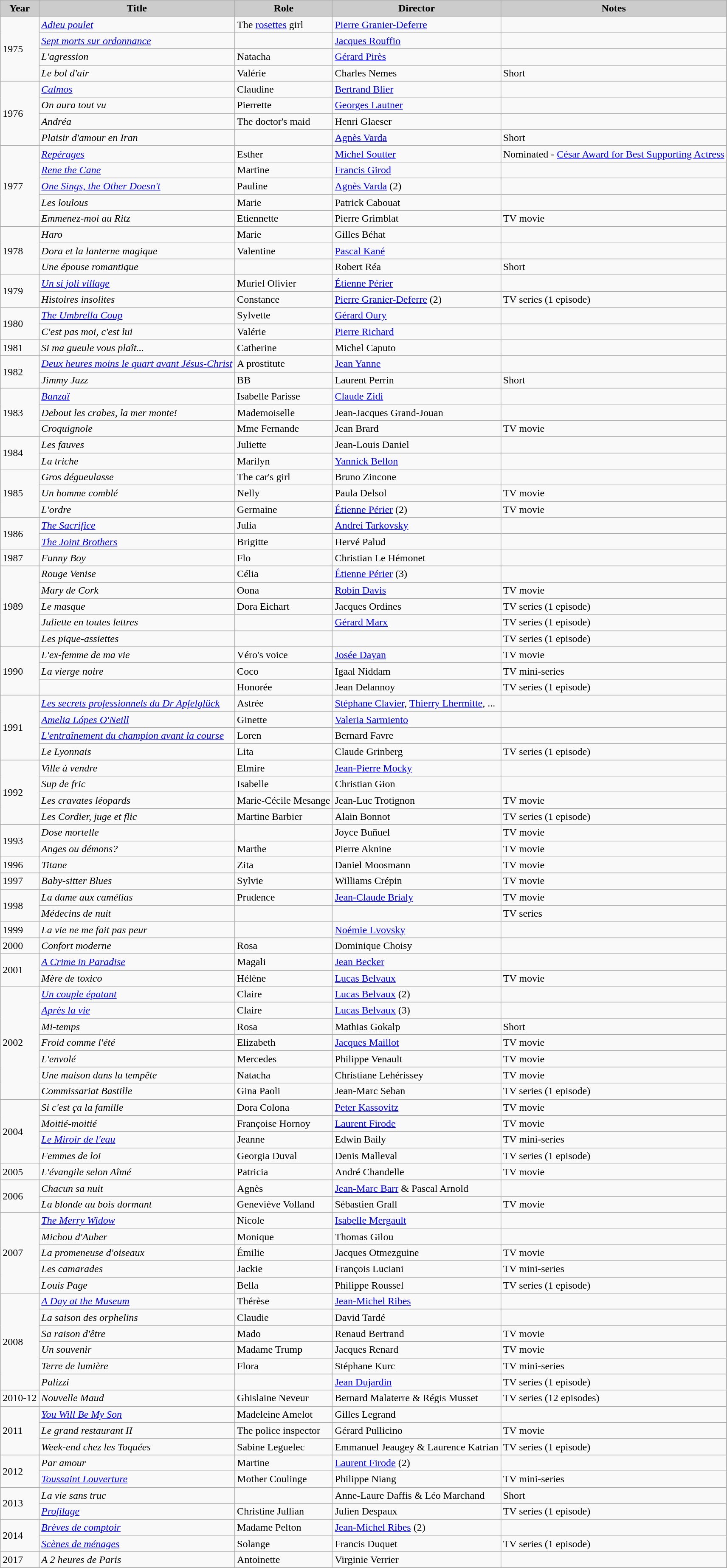<table class="wikitable">
<tr>
<th style="background: #CCCCCC;">Year</th>
<th style="background: #CCCCCC;">Title</th>
<th style="background: #CCCCCC;">Role</th>
<th style="background: #CCCCCC;">Director</th>
<th style="background: #CCCCCC;">Notes</th>
</tr>
<tr>
<td rowspan=4>1975</td>
<td><em><a href='#'>Adieu poulet</a></em></td>
<td>The <a href='#'>rosettes</a> girl</td>
<td><a href='#'>Pierre Granier-Deferre</a></td>
<td></td>
</tr>
<tr>
<td><em><a href='#'>Sept morts sur ordonnance</a></em></td>
<td></td>
<td><a href='#'>Jacques Rouffio</a></td>
<td></td>
</tr>
<tr>
<td><em>L'agression</em></td>
<td>Natacha</td>
<td><a href='#'>Gérard Pirès</a></td>
<td></td>
</tr>
<tr>
<td><em>Le bol d'air</em></td>
<td>Valérie</td>
<td>Charles Nemes</td>
<td>Short</td>
</tr>
<tr>
<td rowspan=4>1976</td>
<td><em><a href='#'>Calmos</a></em></td>
<td>Claudine</td>
<td><a href='#'>Bertrand Blier</a></td>
<td></td>
</tr>
<tr>
<td><em>On aura tout vu</em></td>
<td>Pierrette</td>
<td><a href='#'>Georges Lautner</a></td>
<td></td>
</tr>
<tr>
<td><em>Andréa</em></td>
<td>The doctor's maid</td>
<td>Henri Glaeser</td>
<td></td>
</tr>
<tr>
<td><em>Plaisir d'amour en Iran</em></td>
<td></td>
<td><a href='#'>Agnès Varda</a></td>
<td>Short</td>
</tr>
<tr>
<td rowspan=5>1977</td>
<td><em><a href='#'>Repérages</a></em></td>
<td>Esther</td>
<td><a href='#'>Michel Soutter</a></td>
<td>Nominated - <a href='#'>César Award for Best Supporting Actress</a></td>
</tr>
<tr>
<td><em><a href='#'>Rene the Cane</a></em></td>
<td>Martine</td>
<td><a href='#'>Francis Girod</a></td>
<td></td>
</tr>
<tr>
<td><em><a href='#'>One Sings, the Other Doesn't</a></em></td>
<td>Pauline</td>
<td><a href='#'>Agnès Varda</a> (2)</td>
<td></td>
</tr>
<tr>
<td><em>Les loulous</em></td>
<td>Marie</td>
<td>Patrick Cabouat</td>
<td></td>
</tr>
<tr>
<td><em>Emmenez-moi au Ritz</em></td>
<td>Etiennette</td>
<td>Pierre Grimblat</td>
<td>TV movie</td>
</tr>
<tr>
<td rowspan=3>1978</td>
<td><em>Haro</em></td>
<td>Marie</td>
<td>Gilles Béhat</td>
<td></td>
</tr>
<tr>
<td><em>Dora et la lanterne magique</em></td>
<td>Valentine</td>
<td><a href='#'>Pascal Kané</a></td>
<td></td>
</tr>
<tr>
<td><em>Une épouse romantique</em></td>
<td></td>
<td>Robert Réa</td>
<td>Short</td>
</tr>
<tr>
<td rowspan=2>1979</td>
<td><em><a href='#'>Un si joli village</a></em></td>
<td>Muriel Olivier</td>
<td><a href='#'>Étienne Périer</a></td>
<td></td>
</tr>
<tr>
<td><em>Histoires insolites</em></td>
<td>Constance</td>
<td><a href='#'>Pierre Granier-Deferre</a> (2)</td>
<td>TV series (1 episode)</td>
</tr>
<tr>
<td rowspan=2>1980</td>
<td><em><a href='#'>The Umbrella Coup</a></em></td>
<td>Sylvette</td>
<td><a href='#'>Gérard Oury</a></td>
<td></td>
</tr>
<tr>
<td><em>C'est pas moi, c'est lui</em></td>
<td>Valérie</td>
<td><a href='#'>Pierre Richard</a></td>
<td></td>
</tr>
<tr>
<td rowspan=1>1981</td>
<td><em>Si ma gueule vous plaît...</em></td>
<td>Catherine</td>
<td>Michel Caputo</td>
<td></td>
</tr>
<tr>
<td rowspan=2>1982</td>
<td><em><a href='#'>Deux heures moins le quart avant Jésus-Christ</a></em></td>
<td>A prostitute</td>
<td><a href='#'>Jean Yanne</a></td>
<td></td>
</tr>
<tr>
<td><em>Jimmy Jazz</em></td>
<td>BB</td>
<td>Laurent Perrin</td>
<td>Short</td>
</tr>
<tr>
<td rowspan=3>1983</td>
<td><em><a href='#'>Banzaï</a></em></td>
<td>Isabelle Parisse</td>
<td><a href='#'>Claude Zidi</a></td>
<td></td>
</tr>
<tr>
<td><em>Debout les crabes, la mer monte!</em></td>
<td>Mademoiselle</td>
<td>Jean-Jacques Grand-Jouan</td>
<td></td>
</tr>
<tr>
<td><em>Croquignole</em></td>
<td>Mme Fernande</td>
<td>Jean Brard</td>
<td>TV movie</td>
</tr>
<tr>
<td rowspan=2>1984</td>
<td><em>Les fauves</em></td>
<td>Juliette</td>
<td>Jean-Louis Daniel</td>
<td></td>
</tr>
<tr>
<td><em>La triche</em></td>
<td>Marilyn</td>
<td><a href='#'>Yannick Bellon</a></td>
<td></td>
</tr>
<tr>
<td rowspan=3>1985</td>
<td><em>Gros dégueulasse</em></td>
<td>The car's girl</td>
<td>Bruno Zincone</td>
<td></td>
</tr>
<tr>
<td><em>Un homme comblé</em></td>
<td>Nelly</td>
<td>Paula Delsol</td>
<td>TV movie</td>
</tr>
<tr>
<td><em>L'ordre</em></td>
<td>Germaine</td>
<td><a href='#'>Étienne Périer</a> (2)</td>
<td>TV movie</td>
</tr>
<tr>
<td rowspan=2>1986</td>
<td><em><a href='#'>The Sacrifice</a></em></td>
<td>Julia</td>
<td><a href='#'>Andrei Tarkovsky</a></td>
<td></td>
</tr>
<tr>
<td><em><a href='#'>The Joint Brothers</a></em></td>
<td>Brigitte</td>
<td>Hervé Palud</td>
<td></td>
</tr>
<tr>
<td rowspan=1>1987</td>
<td><em>Funny Boy</em></td>
<td>Flo</td>
<td>Christian Le Hémonet</td>
<td></td>
</tr>
<tr>
<td rowspan=5>1989</td>
<td><em>Rouge Venise</em></td>
<td>Célia</td>
<td><a href='#'>Étienne Périer</a> (3)</td>
<td></td>
</tr>
<tr>
<td><em>Mary de Cork</em></td>
<td>Oona</td>
<td><a href='#'>Robin Davis</a></td>
<td>TV movie</td>
</tr>
<tr>
<td><em>Le masque</em></td>
<td>Dora Eichart</td>
<td>Jacques Ordines</td>
<td>TV series (1 episode)</td>
</tr>
<tr>
<td><em>Juliette en toutes lettres</em></td>
<td></td>
<td><a href='#'>Gérard Marx</a></td>
<td>TV series (1 episode)</td>
</tr>
<tr>
<td><em>Les pique-assiettes</em></td>
<td></td>
<td></td>
<td>TV series (1 episode)</td>
</tr>
<tr>
<td rowspan=3>1990</td>
<td><em>L'ex-femme de ma vie</em></td>
<td>Véro's voice</td>
<td><a href='#'>Josée Dayan</a></td>
<td>TV movie</td>
</tr>
<tr>
<td><em>La vierge noire</em></td>
<td>Coco</td>
<td>Igaal Niddam</td>
<td>TV mini-series</td>
</tr>
<tr>
<td><em></em></td>
<td>Honorée</td>
<td>Jean Delannoy</td>
<td>TV series (1 episode)</td>
</tr>
<tr>
<td rowspan=4>1991</td>
<td><em><a href='#'>Les secrets professionnels du Dr Apfelglück</a></em></td>
<td>Astrée</td>
<td><a href='#'>Stéphane Clavier</a>, <a href='#'>Thierry Lhermitte</a>, ...</td>
<td></td>
</tr>
<tr>
<td><em><a href='#'>Amelia Lópes O'Neill</a></em></td>
<td>Ginette</td>
<td><a href='#'>Valeria Sarmiento</a></td>
<td></td>
</tr>
<tr>
<td><em><a href='#'>L'entraînement du champion avant la course</a></em></td>
<td>Loren</td>
<td>Bernard Favre</td>
<td></td>
</tr>
<tr>
<td><em>Le Lyonnais</em></td>
<td>Lita</td>
<td>Claude Grinberg</td>
<td>TV series (1 episode)</td>
</tr>
<tr>
<td rowspan=4>1992</td>
<td><em>Ville à vendre</em></td>
<td>Elmire</td>
<td><a href='#'>Jean-Pierre Mocky</a></td>
<td></td>
</tr>
<tr>
<td><em>Sup de fric</em></td>
<td>Isabelle</td>
<td>Christian Gion</td>
<td></td>
</tr>
<tr>
<td><em>Les cravates léopards</em></td>
<td>Marie-Cécile Mesange</td>
<td>Jean-Luc Trotignon</td>
<td>TV movie</td>
</tr>
<tr>
<td><em>Les Cordier, juge et flic</em></td>
<td>Martine Barbier</td>
<td>Alain Bonnot</td>
<td>TV series (1 episode)</td>
</tr>
<tr>
<td rowspan=2>1993</td>
<td><em>Dose mortelle</em></td>
<td></td>
<td>Joyce Buñuel</td>
<td>TV movie</td>
</tr>
<tr>
<td><em>Anges ou démons?</em></td>
<td>Marthe</td>
<td>Pierre Aknine</td>
<td>TV movie</td>
</tr>
<tr>
<td rowspan=1>1996</td>
<td><em>Titane</em></td>
<td>Zita</td>
<td>Daniel Moosmann</td>
<td>TV movie</td>
</tr>
<tr>
<td rowspan=1>1997</td>
<td><em>Baby-sitter Blues</em></td>
<td>Sylvie</td>
<td>Williams Crépin</td>
<td>TV movie</td>
</tr>
<tr>
<td rowspan=2>1998</td>
<td><em>La dame aux camélias</em></td>
<td>Prudence</td>
<td><a href='#'>Jean-Claude Brialy</a></td>
<td>TV movie</td>
</tr>
<tr>
<td><em>Médecins de nuit</em></td>
<td></td>
<td></td>
<td>TV series</td>
</tr>
<tr>
<td rowspan=1>1999</td>
<td><em>La vie ne me fait pas peur</em></td>
<td></td>
<td><a href='#'>Noémie Lvovsky</a></td>
<td></td>
</tr>
<tr>
<td rowspan=1>2000</td>
<td><em>Confort moderne</em></td>
<td>Rosa</td>
<td>Dominique Choisy</td>
<td></td>
</tr>
<tr>
<td rowspan=2>2001</td>
<td><em><a href='#'>A Crime in Paradise</a></em></td>
<td>Magali</td>
<td><a href='#'>Jean Becker</a></td>
<td></td>
</tr>
<tr>
<td><em>Mère de toxico</em></td>
<td>Hélène</td>
<td><a href='#'>Lucas Belvaux</a></td>
<td>TV movie</td>
</tr>
<tr>
<td rowspan=7>2002</td>
<td><em><a href='#'>Un couple épatant</a></em></td>
<td>Claire</td>
<td><a href='#'>Lucas Belvaux</a> (2)</td>
<td></td>
</tr>
<tr>
<td><em><a href='#'>Après la vie</a></em></td>
<td>Claire</td>
<td><a href='#'>Lucas Belvaux</a> (3)</td>
<td></td>
</tr>
<tr>
<td><em>Mi-temps</em></td>
<td>Rosa</td>
<td>Mathias Gokalp</td>
<td>Short</td>
</tr>
<tr>
<td><em>Froid comme l'été</em></td>
<td>Elizabeth</td>
<td><a href='#'>Jacques Maillot</a></td>
<td>TV movie</td>
</tr>
<tr>
<td><em>L'envolé</em></td>
<td>Mercedes</td>
<td>Philippe Venault</td>
<td>TV movie</td>
</tr>
<tr>
<td><em>Une maison dans la tempête</em></td>
<td>Natacha</td>
<td>Christiane Lehérissey</td>
<td>TV movie</td>
</tr>
<tr>
<td><em>Commissariat Bastille</em></td>
<td>Gina Paoli</td>
<td>Jean-Marc Seban</td>
<td>TV series (1 episode)</td>
</tr>
<tr>
<td rowspan=4>2004</td>
<td><em>Si c'est ça la famille</em></td>
<td>Dora Colona</td>
<td><a href='#'>Peter Kassovitz</a></td>
<td>TV movie</td>
</tr>
<tr>
<td><em>Moitié-moitié</em></td>
<td>Françoise Hornoy</td>
<td><a href='#'>Laurent Firode</a></td>
<td>TV movie</td>
</tr>
<tr>
<td><em><a href='#'>Le Miroir de l'eau</a></em></td>
<td>Jeanne</td>
<td>Edwin Baily</td>
<td>TV mini-series</td>
</tr>
<tr>
<td><em>Femmes de loi</em></td>
<td>Georgia Duval</td>
<td>Denis Malleval</td>
<td>TV series (1 episode)</td>
</tr>
<tr>
<td rowspan=1>2005</td>
<td><em>L'évangile selon Aîmé</em></td>
<td>Patricia</td>
<td>André Chandelle</td>
<td>TV movie</td>
</tr>
<tr>
<td rowspan=2>2006</td>
<td><em>Chacun sa nuit</em></td>
<td>Agnès</td>
<td><a href='#'>Jean-Marc Barr</a> & Pascal Arnold</td>
<td></td>
</tr>
<tr>
<td><em>La blonde au bois dormant</em></td>
<td>Geneviève Volland</td>
<td>Sébastien Grall</td>
<td>TV movie</td>
</tr>
<tr>
<td rowspan=5>2007</td>
<td><em><a href='#'>The Merry Widow</a></em></td>
<td>Nicole</td>
<td><a href='#'>Isabelle Mergault</a></td>
<td></td>
</tr>
<tr>
<td><em>Michou d'Auber</em></td>
<td>Monique</td>
<td>Thomas Gilou</td>
<td></td>
</tr>
<tr>
<td><em>La promeneuse d'oiseaux</em></td>
<td>Émilie</td>
<td>Jacques Otmezguine</td>
<td>TV movie</td>
</tr>
<tr>
<td><em>Les camarades</em></td>
<td>Jackie</td>
<td>François Luciani</td>
<td>TV mini-series</td>
</tr>
<tr>
<td><em>Louis Page</em></td>
<td>Bella</td>
<td>Philippe Roussel</td>
<td>TV series (1 episode)</td>
</tr>
<tr>
<td rowspan=6>2008</td>
<td><em><a href='#'>A Day at the Museum</a></em></td>
<td>Thérèse</td>
<td><a href='#'>Jean-Michel Ribes</a></td>
<td></td>
</tr>
<tr>
<td><em>La saison des orphelins</em></td>
<td>Claudie</td>
<td>David Tardé</td>
<td></td>
</tr>
<tr>
<td><em>Sa raison d'être</em></td>
<td>Mado</td>
<td>Renaud Bertrand</td>
<td>TV movie</td>
</tr>
<tr>
<td><em>Un souvenir</em></td>
<td>Madame Trump</td>
<td>Jacques Renard</td>
<td>TV movie</td>
</tr>
<tr>
<td><em>Terre de lumière</em></td>
<td>Flora</td>
<td>Stéphane Kurc</td>
<td>TV mini-series</td>
</tr>
<tr>
<td><em>Palizzi</em></td>
<td></td>
<td><a href='#'>Jean Dujardin</a></td>
<td>TV series (1 episode)</td>
</tr>
<tr>
<td>2010-12</td>
<td><em>Nouvelle Maud</em></td>
<td>Ghislaine Neveur</td>
<td>Bernard Malaterre & Régis Musset</td>
<td>TV series (12 episodes)</td>
</tr>
<tr>
<td rowspan=3>2011</td>
<td><em><a href='#'>You Will Be My Son</a></em></td>
<td>Madeleine Amelot</td>
<td>Gilles Legrand</td>
<td></td>
</tr>
<tr>
<td><em>Le grand restaurant II</em></td>
<td>The police inspector</td>
<td>Gérard Pullicino</td>
<td>TV movie</td>
</tr>
<tr>
<td><em>Week-end chez les Toquées</em></td>
<td>Sabine Leguelec</td>
<td>Emmanuel Jeaugey & Laurence Katrian</td>
<td>TV series (1 episode)</td>
</tr>
<tr>
<td rowspan=2>2012</td>
<td><em>Par amour</em></td>
<td>Martine</td>
<td><a href='#'>Laurent Firode</a> (2)</td>
<td></td>
</tr>
<tr>
<td><em><a href='#'>Toussaint Louverture</a></em></td>
<td>Mother Coulinge</td>
<td>Philippe Niang</td>
<td>TV mini-series</td>
</tr>
<tr>
<td rowspan=2>2013</td>
<td><em>La vie sans truc</em></td>
<td></td>
<td>Anne-Laure Daffis & Léo Marchand</td>
<td>Short</td>
</tr>
<tr>
<td><em><a href='#'>Profilage</a></em></td>
<td>Christine Jullian</td>
<td>Julien Despaux</td>
<td>TV series (1 episode)</td>
</tr>
<tr>
<td rowspan=2>2014</td>
<td><em><a href='#'>Brèves de comptoir</a></em></td>
<td>Madame Pelton</td>
<td><a href='#'>Jean-Michel Ribes</a> (2)</td>
<td></td>
</tr>
<tr>
<td><em><a href='#'>Scènes de ménages</a></em></td>
<td>Solange</td>
<td>Francis Duquet</td>
<td>TV series (1 episode)</td>
</tr>
<tr>
<td>2017</td>
<td><em>A 2 heures de Paris</em></td>
<td>Antoinette</td>
<td>Virginie Verrier</td>
<td></td>
</tr>
<tr>
</tr>
</table>
